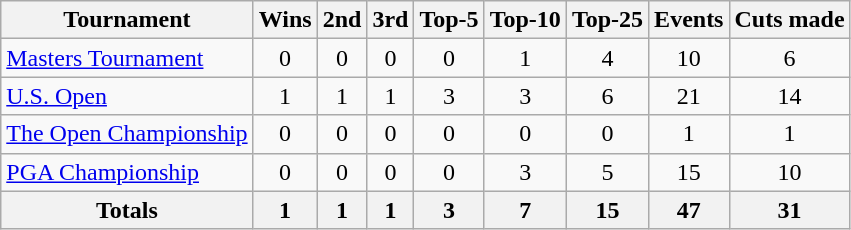<table class=wikitable style=text-align:center>
<tr>
<th>Tournament</th>
<th>Wins</th>
<th>2nd</th>
<th>3rd</th>
<th>Top-5</th>
<th>Top-10</th>
<th>Top-25</th>
<th>Events</th>
<th>Cuts made</th>
</tr>
<tr>
<td align=left><a href='#'>Masters Tournament</a></td>
<td>0</td>
<td>0</td>
<td>0</td>
<td>0</td>
<td>1</td>
<td>4</td>
<td>10</td>
<td>6</td>
</tr>
<tr>
<td align=left><a href='#'>U.S. Open</a></td>
<td>1</td>
<td>1</td>
<td>1</td>
<td>3</td>
<td>3</td>
<td>6</td>
<td>21</td>
<td>14</td>
</tr>
<tr>
<td align=left><a href='#'>The Open Championship</a></td>
<td>0</td>
<td>0</td>
<td>0</td>
<td>0</td>
<td>0</td>
<td>0</td>
<td>1</td>
<td>1</td>
</tr>
<tr>
<td align=left><a href='#'>PGA Championship</a></td>
<td>0</td>
<td>0</td>
<td>0</td>
<td>0</td>
<td>3</td>
<td>5</td>
<td>15</td>
<td>10</td>
</tr>
<tr>
<th>Totals</th>
<th>1</th>
<th>1</th>
<th>1</th>
<th>3</th>
<th>7</th>
<th>15</th>
<th>47</th>
<th>31</th>
</tr>
</table>
